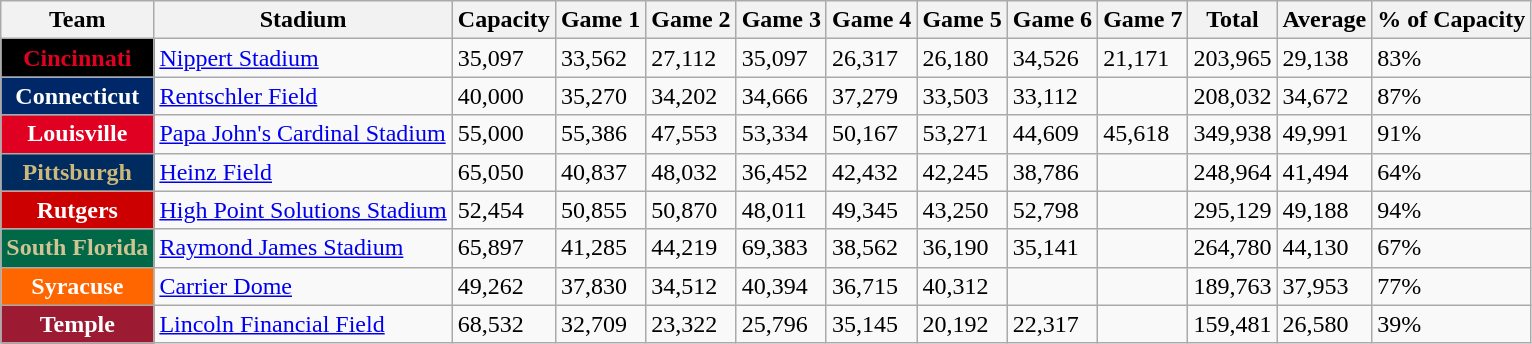<table class="wikitable sortable">
<tr>
<th>Team</th>
<th>Stadium</th>
<th>Capacity</th>
<th>Game 1</th>
<th>Game 2</th>
<th>Game 3</th>
<th>Game 4</th>
<th>Game 5</th>
<th>Game 6</th>
<th>Game 7</th>
<th>Total</th>
<th>Average</th>
<th>% of Capacity</th>
</tr>
<tr>
<th style="background:#000000; color:#e00122;">Cincinnati</th>
<td><a href='#'>Nippert Stadium</a></td>
<td>35,097</td>
<td>33,562</td>
<td>27,112</td>
<td>35,097</td>
<td>26,317</td>
<td>26,180</td>
<td>34,526</td>
<td>21,171</td>
<td>203,965</td>
<td>29,138</td>
<td>83%</td>
</tr>
<tr>
<th style="background:#002868; color:#FFFFFF;">Connecticut</th>
<td><a href='#'>Rentschler Field</a></td>
<td>40,000</td>
<td>35,270</td>
<td>34,202</td>
<td>34,666</td>
<td>37,279</td>
<td>33,503</td>
<td>33,112</td>
<td align=center></td>
<td>208,032</td>
<td>34,672</td>
<td>87%</td>
</tr>
<tr>
<th style="background:#e00122; color:#FFFFFF;">Louisville</th>
<td><a href='#'>Papa John's Cardinal Stadium</a></td>
<td>55,000</td>
<td>55,386</td>
<td>47,553</td>
<td>53,334</td>
<td>50,167</td>
<td>53,271</td>
<td>44,609</td>
<td>45,618</td>
<td>349,938</td>
<td>49,991</td>
<td>91%</td>
</tr>
<tr>
<th style="background:#002b5e; color:#cdb87c;">Pittsburgh</th>
<td><a href='#'>Heinz Field</a></td>
<td>65,050</td>
<td>40,837</td>
<td>48,032</td>
<td>36,452</td>
<td>42,432</td>
<td>42,245</td>
<td>38,786</td>
<td align=center></td>
<td>248,964</td>
<td>41,494</td>
<td>64%</td>
</tr>
<tr>
<th style="background:#CC0000; color:#FFFFFF;">Rutgers</th>
<td><a href='#'>High Point Solutions Stadium</a></td>
<td>52,454</td>
<td>50,855</td>
<td>50,870</td>
<td>48,011</td>
<td>49,345</td>
<td>43,250</td>
<td>52,798</td>
<td align=center></td>
<td>295,129</td>
<td>49,188</td>
<td>94%</td>
</tr>
<tr>
<th style="background:#006747; color:#CFC493;">South Florida</th>
<td><a href='#'>Raymond James Stadium</a></td>
<td>65,897</td>
<td>41,285</td>
<td>44,219</td>
<td>69,383</td>
<td>38,562</td>
<td>36,190</td>
<td>35,141</td>
<td align=center></td>
<td>264,780</td>
<td>44,130</td>
<td>67%</td>
</tr>
<tr>
<th style="background:#FF6600; color:#FFFFFF;">Syracuse</th>
<td><a href='#'>Carrier Dome</a></td>
<td>49,262</td>
<td>37,830</td>
<td>34,512</td>
<td>40,394</td>
<td>36,715</td>
<td>40,312</td>
<td align=center></td>
<td align=center></td>
<td>189,763</td>
<td>37,953</td>
<td>77%</td>
</tr>
<tr>
<th style="background:#9D1A33; color:#FFFFFF;">Temple</th>
<td><a href='#'>Lincoln Financial Field</a></td>
<td>68,532</td>
<td>32,709</td>
<td>23,322</td>
<td>25,796</td>
<td>35,145</td>
<td>20,192</td>
<td>22,317</td>
<td align=center></td>
<td>159,481</td>
<td>26,580</td>
<td>39%</td>
</tr>
</table>
